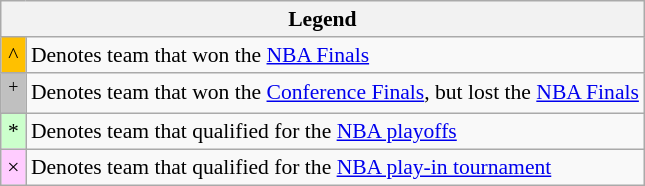<table class="wikitable" style="font-size:90%;">
<tr>
<th colspan="2">Legend</th>
</tr>
<tr>
<td bgcolor=#FFCC00; align=center width=10px>^</td>
<td>Denotes team that won the <a href='#'>NBA Finals</a></td>
</tr>
<tr>
<td bgcolor=#C0C0C0 align=center width=10px><sup>+</sup></td>
<td>Denotes team that won the <a href='#'>Conference Finals</a>, but lost the <a href='#'>NBA Finals</a></td>
</tr>
<tr>
<td bgcolor=#CCFFCC align=center width=10px>*</td>
<td>Denotes team that qualified for the <a href='#'>NBA playoffs</a></td>
</tr>
<tr>
<td bgcolor=#FFCCFF align=center width=10px>×</td>
<td>Denotes team that qualified for the <a href='#'>NBA play-in tournament</a></td>
</tr>
</table>
